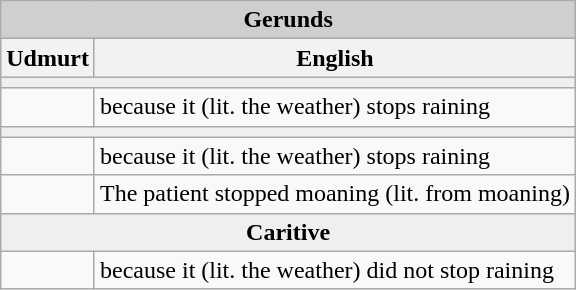<table class="wikitable">
<tr>
<th colspan="2" style="background:#cfcfcf;">Gerunds</th>
</tr>
<tr style="background:#dfdfdf;" |>
<th>Udmurt</th>
<th>English</th>
</tr>
<tr>
<th colspan="2" style="background:#efefef"><em></em></th>
</tr>
<tr>
<td></td>
<td>because it (lit. the weather) stops raining</td>
</tr>
<tr>
<th colspan="2" style="background:#efefef"><em></em></th>
</tr>
<tr>
<td></td>
<td>because it (lit. the weather) stops raining</td>
</tr>
<tr>
<td></td>
<td>The patient stopped moaning (lit. from moaning)</td>
</tr>
<tr>
<th colspan="2" style="background:#efefef">Caritive</th>
</tr>
<tr>
<td></td>
<td>because it (lit. the weather) did not stop raining</td>
</tr>
</table>
